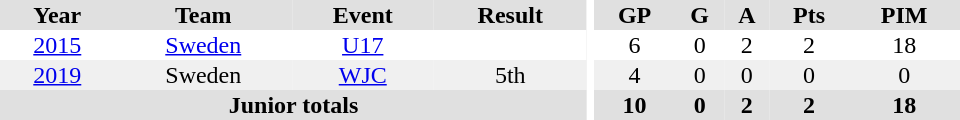<table border="0" cellpadding="1" cellspacing="0" ID="Table3" style="text-align:center; width:40em">
<tr ALIGN="center" bgcolor="#e0e0e0">
<th>Year</th>
<th>Team</th>
<th>Event</th>
<th>Result</th>
<th rowspan="99" bgcolor="#ffffff"></th>
<th>GP</th>
<th>G</th>
<th>A</th>
<th>Pts</th>
<th>PIM</th>
</tr>
<tr>
<td><a href='#'>2015</a></td>
<td><a href='#'>Sweden</a></td>
<td><a href='#'>U17</a></td>
<td></td>
<td>6</td>
<td>0</td>
<td>2</td>
<td>2</td>
<td>18</td>
</tr>
<tr bgcolor="#f0f0f0">
<td><a href='#'>2019</a></td>
<td>Sweden</td>
<td><a href='#'>WJC</a></td>
<td>5th</td>
<td>4</td>
<td>0</td>
<td>0</td>
<td>0</td>
<td>0</td>
</tr>
<tr bgcolor="#e0e0e0">
<th colspan="4">Junior totals</th>
<th>10</th>
<th>0</th>
<th>2</th>
<th>2</th>
<th>18</th>
</tr>
</table>
